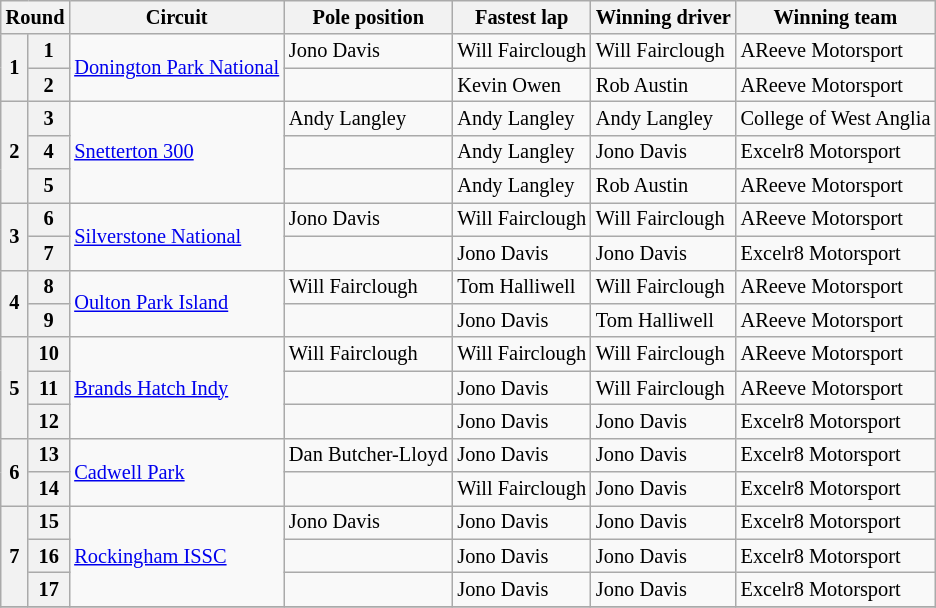<table class="wikitable" style="font-size: 85%;">
<tr>
<th colspan=2>Round</th>
<th>Circuit</th>
<th>Pole position</th>
<th>Fastest lap</th>
<th>Winning driver</th>
<th>Winning team</th>
</tr>
<tr>
<th rowspan=2>1</th>
<th>1</th>
<td rowspan=2><a href='#'> Donington Park National</a></td>
<td> Jono Davis</td>
<td> Will Fairclough</td>
<td> Will Fairclough</td>
<td>AReeve Motorsport</td>
</tr>
<tr>
<th>2</th>
<td></td>
<td> Kevin Owen</td>
<td> Rob Austin</td>
<td>AReeve Motorsport</td>
</tr>
<tr>
<th rowspan=3>2</th>
<th>3</th>
<td rowspan=3><a href='#'>Snetterton 300</a></td>
<td> Andy Langley</td>
<td> Andy Langley</td>
<td> Andy Langley</td>
<td>College of West Anglia</td>
</tr>
<tr>
<th>4</th>
<td></td>
<td> Andy Langley</td>
<td> Jono Davis</td>
<td>Excelr8 Motorsport</td>
</tr>
<tr>
<th>5</th>
<td></td>
<td> Andy Langley</td>
<td> Rob Austin</td>
<td>AReeve Motorsport</td>
</tr>
<tr>
<th rowspan=2>3</th>
<th>6</th>
<td rowspan=2><a href='#'>Silverstone National</a></td>
<td> Jono Davis</td>
<td> Will Fairclough</td>
<td> Will Fairclough</td>
<td>AReeve Motorsport</td>
</tr>
<tr>
<th>7</th>
<td></td>
<td> Jono Davis</td>
<td> Jono Davis</td>
<td>Excelr8 Motorsport</td>
</tr>
<tr>
<th rowspan=2>4</th>
<th>8</th>
<td rowspan=2><a href='#'> Oulton Park Island</a></td>
<td> Will Fairclough</td>
<td> Tom Halliwell</td>
<td> Will Fairclough</td>
<td>AReeve Motorsport</td>
</tr>
<tr>
<th>9</th>
<td></td>
<td> Jono Davis</td>
<td> Tom Halliwell</td>
<td>AReeve Motorsport</td>
</tr>
<tr>
<th rowspan=3>5</th>
<th>10</th>
<td rowspan=3><a href='#'> Brands Hatch Indy</a></td>
<td> Will Fairclough</td>
<td> Will Fairclough</td>
<td> Will Fairclough</td>
<td>AReeve Motorsport</td>
</tr>
<tr>
<th>11</th>
<td></td>
<td> Jono Davis</td>
<td> Will Fairclough</td>
<td>AReeve Motorsport</td>
</tr>
<tr>
<th>12</th>
<td></td>
<td> Jono Davis</td>
<td> Jono Davis</td>
<td>Excelr8 Motorsport</td>
</tr>
<tr>
<th rowspan=2>6</th>
<th>13</th>
<td rowspan=2><a href='#'>Cadwell Park</a></td>
<td> Dan Butcher-Lloyd</td>
<td> Jono Davis</td>
<td> Jono Davis</td>
<td>Excelr8 Motorsport</td>
</tr>
<tr>
<th>14</th>
<td></td>
<td> Will Fairclough</td>
<td> Jono Davis</td>
<td>Excelr8 Motorsport</td>
</tr>
<tr>
<th rowspan=3>7</th>
<th>15</th>
<td rowspan=3><a href='#'>Rockingham ISSC</a></td>
<td> Jono Davis</td>
<td> Jono Davis</td>
<td> Jono Davis</td>
<td>Excelr8 Motorsport</td>
</tr>
<tr>
<th>16</th>
<td></td>
<td> Jono Davis</td>
<td> Jono Davis</td>
<td>Excelr8 Motorsport</td>
</tr>
<tr>
<th>17</th>
<td></td>
<td> Jono Davis</td>
<td> Jono Davis</td>
<td>Excelr8 Motorsport</td>
</tr>
<tr>
</tr>
</table>
